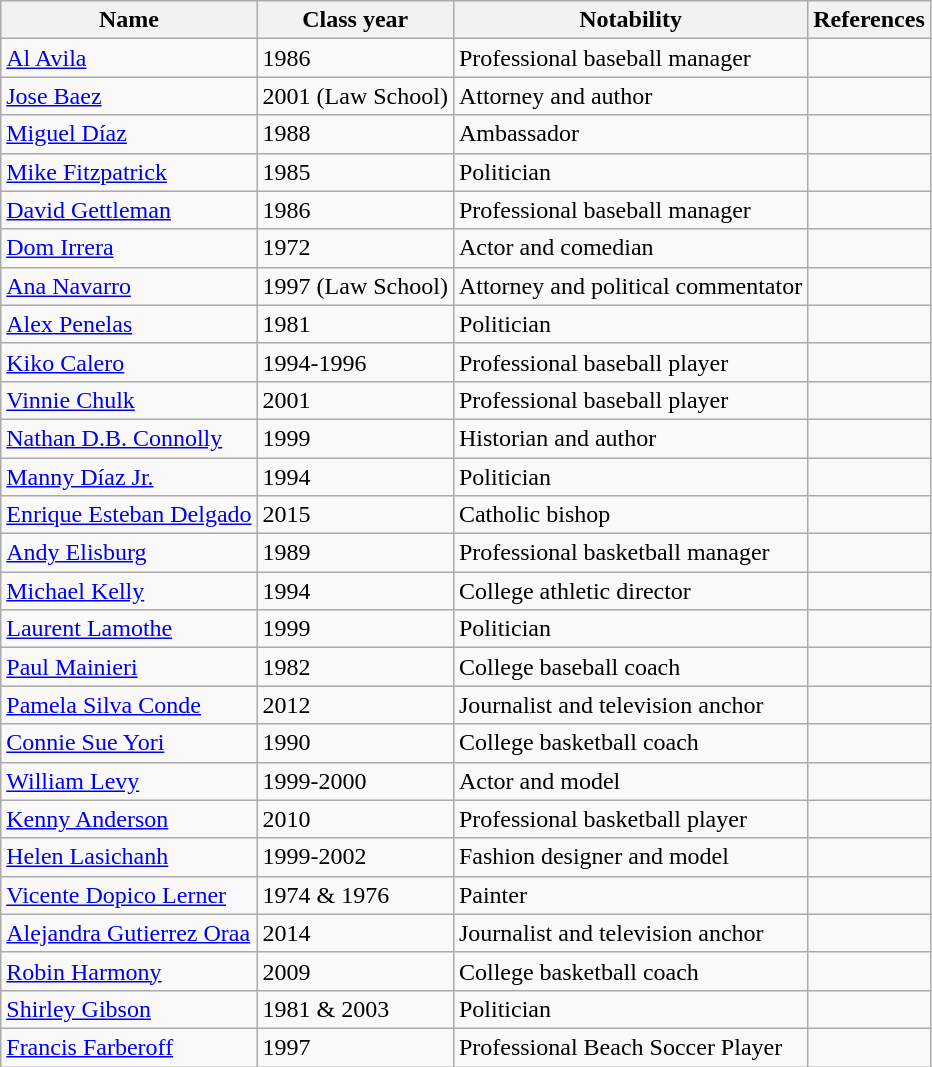<table class="wikitable sortable">
<tr>
<th>Name</th>
<th>Class year</th>
<th>Notability</th>
<th>References</th>
</tr>
<tr>
<td><a href='#'>Al Avila</a></td>
<td>1986</td>
<td>Professional baseball manager</td>
<td></td>
</tr>
<tr>
<td><a href='#'>Jose Baez</a></td>
<td>2001 (Law School)</td>
<td>Attorney and author</td>
<td></td>
</tr>
<tr>
<td><a href='#'>Miguel Díaz</a></td>
<td>1988</td>
<td>Ambassador</td>
<td></td>
</tr>
<tr>
<td><a href='#'>Mike Fitzpatrick</a></td>
<td>1985</td>
<td>Politician</td>
<td></td>
</tr>
<tr>
<td><a href='#'>David Gettleman</a></td>
<td>1986</td>
<td>Professional baseball manager</td>
<td></td>
</tr>
<tr>
<td><a href='#'>Dom Irrera</a></td>
<td>1972</td>
<td>Actor and comedian</td>
<td></td>
</tr>
<tr>
<td><a href='#'>Ana Navarro</a></td>
<td>1997 (Law School)</td>
<td>Attorney and political commentator</td>
<td></td>
</tr>
<tr>
<td><a href='#'>Alex Penelas</a></td>
<td>1981</td>
<td>Politician</td>
<td></td>
</tr>
<tr>
<td><a href='#'>Kiko Calero</a></td>
<td>1994-1996</td>
<td>Professional baseball player</td>
<td></td>
</tr>
<tr>
<td><a href='#'>Vinnie Chulk</a></td>
<td>2001</td>
<td>Professional baseball player</td>
<td></td>
</tr>
<tr>
<td><a href='#'>Nathan D.B. Connolly</a></td>
<td>1999</td>
<td>Historian and author</td>
<td></td>
</tr>
<tr>
<td><a href='#'>Manny Díaz Jr.</a></td>
<td>1994</td>
<td>Politician</td>
<td></td>
</tr>
<tr>
<td><a href='#'>Enrique Esteban Delgado</a></td>
<td>2015</td>
<td>Catholic bishop</td>
<td></td>
</tr>
<tr>
<td><a href='#'>Andy Elisburg</a></td>
<td>1989</td>
<td>Professional basketball manager</td>
<td></td>
</tr>
<tr>
<td><a href='#'>Michael Kelly</a></td>
<td>1994</td>
<td>College athletic director</td>
<td></td>
</tr>
<tr>
<td><a href='#'>Laurent Lamothe</a></td>
<td>1999</td>
<td>Politician</td>
<td></td>
</tr>
<tr>
<td><a href='#'>Paul Mainieri</a></td>
<td>1982</td>
<td>College baseball coach</td>
<td></td>
</tr>
<tr>
<td><a href='#'>Pamela Silva Conde</a></td>
<td>2012</td>
<td>Journalist and television anchor</td>
<td></td>
</tr>
<tr>
<td><a href='#'>Connie Sue Yori</a></td>
<td>1990</td>
<td>College basketball coach</td>
<td></td>
</tr>
<tr>
<td><a href='#'>William Levy</a></td>
<td>1999-2000</td>
<td>Actor and model</td>
<td></td>
</tr>
<tr>
<td><a href='#'>Kenny Anderson</a></td>
<td>2010</td>
<td>Professional basketball player</td>
<td></td>
</tr>
<tr>
<td><a href='#'>Helen Lasichanh</a></td>
<td>1999-2002</td>
<td>Fashion designer and model</td>
<td></td>
</tr>
<tr>
<td><a href='#'>Vicente Dopico Lerner</a></td>
<td>1974 &  1976</td>
<td>Painter</td>
<td></td>
</tr>
<tr>
<td><a href='#'>Alejandra Gutierrez Oraa</a></td>
<td>2014</td>
<td>Journalist and television anchor</td>
<td></td>
</tr>
<tr>
<td><a href='#'>Robin Harmony</a></td>
<td>2009</td>
<td>College basketball coach</td>
<td></td>
</tr>
<tr>
<td><a href='#'>Shirley Gibson</a></td>
<td>1981 & 2003</td>
<td>Politician</td>
<td></td>
</tr>
<tr>
<td><a href='#'>Francis Farberoff</a></td>
<td>1997</td>
<td>Professional Beach Soccer Player</td>
<td></td>
</tr>
</table>
